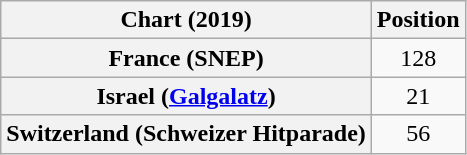<table class="wikitable sortable plainrowheaders" style="text-align:center">
<tr>
<th>Chart (2019)</th>
<th>Position</th>
</tr>
<tr>
<th scope="row">France (SNEP)</th>
<td>128</td>
</tr>
<tr>
<th scope="row">Israel (<a href='#'>Galgalatz</a>)</th>
<td>21</td>
</tr>
<tr>
<th scope="row">Switzerland (Schweizer Hitparade)</th>
<td>56</td>
</tr>
</table>
